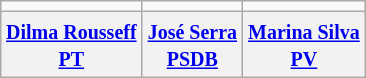<table class="wikitable" style="float:right;margin-left:1em;text-align:center;">
<tr>
<td></td>
<td></td>
<td></td>
</tr>
<tr>
<th><small><a href='#'>Dilma Rousseff</a> <br> <a href='#'>PT</a></small></th>
<th><small><a href='#'>José Serra</a> <br> <a href='#'>PSDB</a></small></th>
<th><small><a href='#'>Marina Silva</a> <br> <a href='#'>PV</a></small></th>
</tr>
</table>
